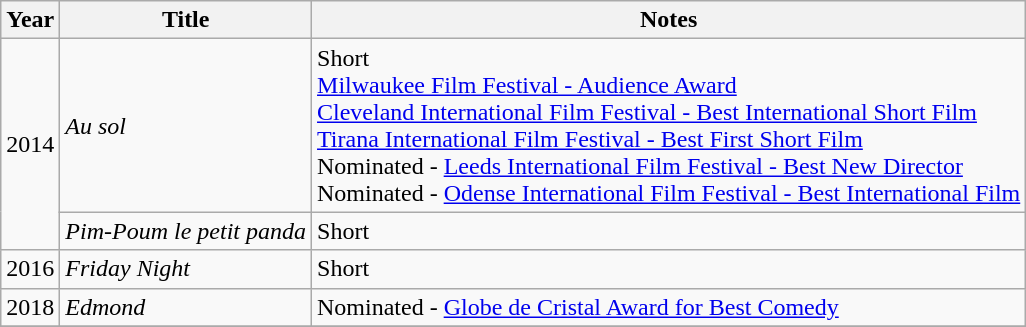<table class="wikitable">
<tr>
<th>Year</th>
<th>Title</th>
<th>Notes</th>
</tr>
<tr>
<td rowspan=2>2014</td>
<td><em>Au sol</em></td>
<td>Short<br><a href='#'>Milwaukee Film Festival - Audience Award</a><br><a href='#'>Cleveland International Film Festival - Best International Short Film</a><br><a href='#'>Tirana International Film Festival - Best First Short Film</a><br>Nominated - <a href='#'>Leeds International Film Festival - Best New Director</a><br>Nominated - <a href='#'>Odense International Film Festival - Best International Film</a></td>
</tr>
<tr>
<td><em>Pim-Poum le petit panda</em></td>
<td>Short</td>
</tr>
<tr>
<td>2016</td>
<td><em>Friday Night</em></td>
<td>Short</td>
</tr>
<tr>
<td>2018</td>
<td><em>Edmond</em></td>
<td>Nominated - <a href='#'>Globe de Cristal Award for Best Comedy</a></td>
</tr>
<tr>
</tr>
</table>
